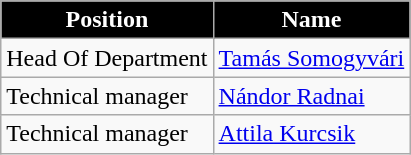<table class="wikitable">
<tr>
<th style="color:white; background:black">Position</th>
<th style="color:white; background:black">Name</th>
</tr>
<tr>
<td>Head Of Department</td>
<td> <a href='#'>Tamás Somogyvári</a></td>
</tr>
<tr>
<td>Technical manager</td>
<td> <a href='#'>Nándor Radnai</a></td>
</tr>
<tr>
<td>Technical manager</td>
<td> <a href='#'>Attila Kurcsik</a></td>
</tr>
</table>
